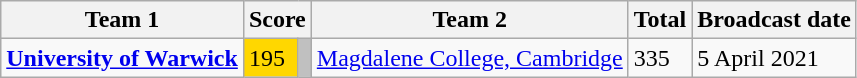<table class="wikitable">
<tr>
<th>Team 1</th>
<th colspan="2">Score</th>
<th>Team 2</th>
<th>Total</th>
<th>Broadcast date</th>
</tr>
<tr>
<td><strong><a href='#'>University of Warwick</a></strong></td>
<td style="background:gold">195</td>
<td style="background:silver"></td>
<td><a href='#'>Magdalene College, Cambridge</a></td>
<td>335</td>
<td>5 April 2021</td>
</tr>
</table>
